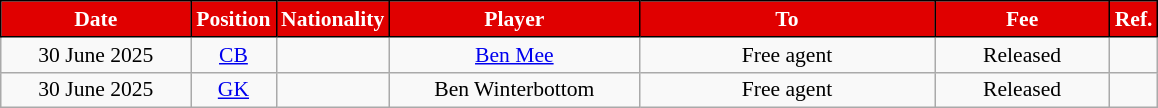<table class="wikitable" style="text-align:center; font-size:90%; ">
<tr>
<th style="background:#E00000;color:white;border:1px solid black; width:120px;">Date</th>
<th style="background:#E00000;color:white;border:1px solid black; width:50px;">Position</th>
<th style="background:#E00000;color:white;border:1px solid black; width:50px;">Nationality</th>
<th style="background:#E00000;color:white;border:1px solid black; width:160px;">Player</th>
<th style="background:#E00000;color:white;border:1px solid black; width:190px;">To</th>
<th style="background:#E00000;color:white;border:1px solid black; width:110px;">Fee</th>
<th style="background:#E00000;color:white;border:1px solid black; width:25px;">Ref.</th>
</tr>
<tr>
<td>30 June 2025</td>
<td><a href='#'>CB</a></td>
<td></td>
<td><a href='#'>Ben Mee</a></td>
<td>Free agent</td>
<td>Released</td>
<td></td>
</tr>
<tr>
<td>30 June 2025</td>
<td><a href='#'>GK</a></td>
<td></td>
<td>Ben Winterbottom</td>
<td>Free agent</td>
<td>Released</td>
<td></td>
</tr>
</table>
